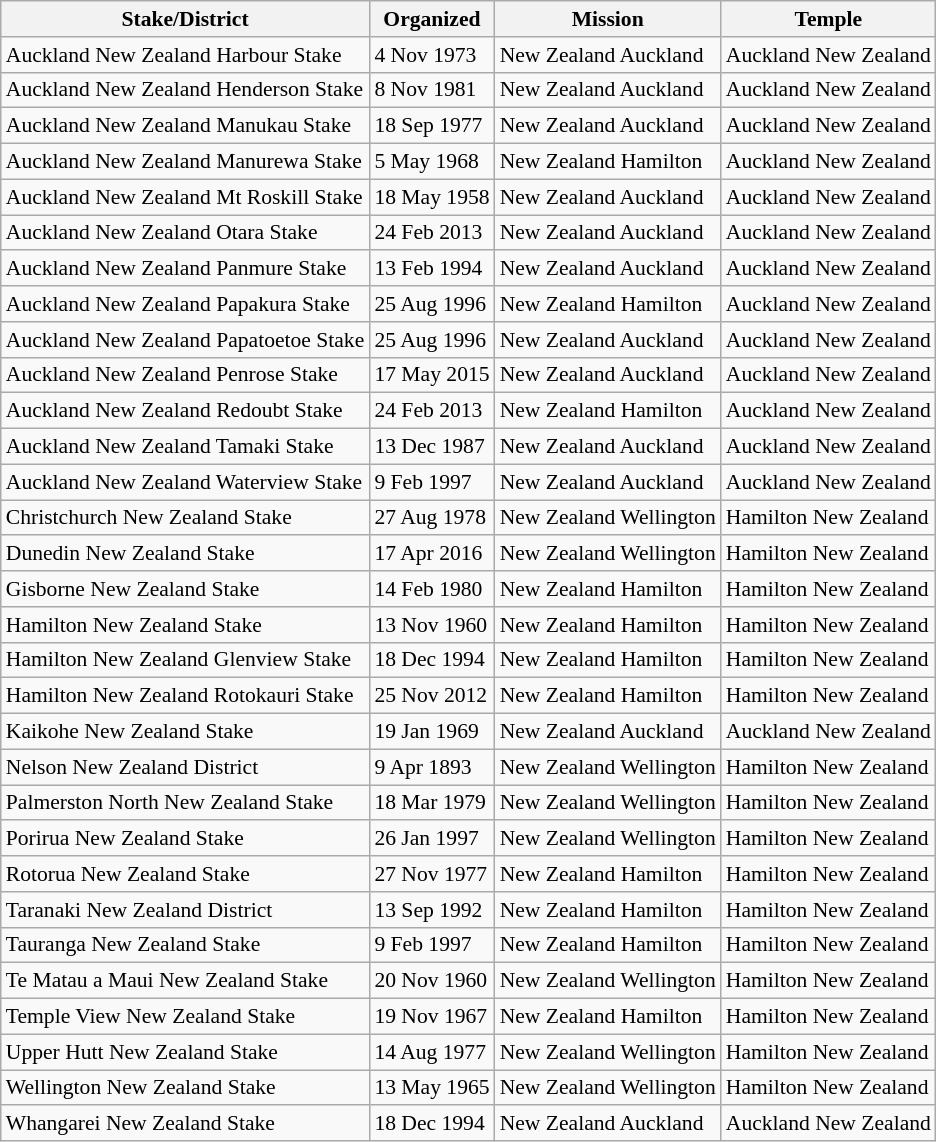<table class="wikitable sortable mw-collapsible mw-collapsed" style="font-size:90%">
<tr>
<th>Stake/District</th>
<th data-sort-type=date>Organized</th>
<th>Mission</th>
<th>Temple</th>
</tr>
<tr>
<td>Auckland New Zealand Harbour Stake</td>
<td>4 Nov 1973</td>
<td>New Zealand Auckland</td>
<td>Auckland New Zealand</td>
</tr>
<tr>
<td>Auckland New Zealand Henderson Stake</td>
<td>8 Nov 1981</td>
<td>New Zealand Auckland</td>
<td>Auckland New Zealand</td>
</tr>
<tr>
<td>Auckland New Zealand Manukau Stake</td>
<td>18 Sep 1977</td>
<td>New Zealand Auckland</td>
<td>Auckland New Zealand</td>
</tr>
<tr>
<td>Auckland New Zealand Manurewa Stake</td>
<td>5 May 1968</td>
<td>New Zealand Hamilton</td>
<td>Auckland New Zealand</td>
</tr>
<tr>
<td>Auckland New Zealand Mt Roskill Stake</td>
<td>18 May 1958</td>
<td>New Zealand Auckland</td>
<td>Auckland New Zealand</td>
</tr>
<tr>
<td>Auckland New Zealand Otara Stake</td>
<td>24 Feb 2013</td>
<td>New Zealand Auckland</td>
<td>Auckland New Zealand</td>
</tr>
<tr>
<td>Auckland New Zealand Panmure Stake</td>
<td>13 Feb 1994</td>
<td>New Zealand Auckland</td>
<td>Auckland New Zealand</td>
</tr>
<tr>
<td>Auckland New Zealand Papakura Stake</td>
<td>25 Aug 1996</td>
<td>New Zealand Hamilton</td>
<td>Auckland New Zealand</td>
</tr>
<tr>
<td>Auckland New Zealand Papatoetoe Stake</td>
<td>25 Aug 1996</td>
<td>New Zealand Auckland</td>
<td>Auckland New Zealand</td>
</tr>
<tr>
<td>Auckland New Zealand Penrose Stake</td>
<td>17 May 2015</td>
<td>New Zealand Auckland</td>
<td>Auckland New Zealand</td>
</tr>
<tr>
<td>Auckland New Zealand Redoubt Stake</td>
<td>24 Feb 2013</td>
<td>New Zealand Hamilton</td>
<td>Auckland New Zealand</td>
</tr>
<tr>
<td>Auckland New Zealand Tamaki Stake</td>
<td>13 Dec 1987</td>
<td>New Zealand Auckland</td>
<td>Auckland New Zealand</td>
</tr>
<tr>
<td>Auckland New Zealand Waterview Stake</td>
<td>9 Feb 1997</td>
<td>New Zealand Auckland</td>
<td>Auckland New Zealand</td>
</tr>
<tr>
<td>Christchurch New Zealand Stake</td>
<td>27 Aug 1978</td>
<td>New Zealand Wellington</td>
<td>Hamilton New Zealand</td>
</tr>
<tr>
<td>Dunedin New Zealand Stake</td>
<td>17 Apr 2016</td>
<td>New Zealand Wellington</td>
<td>Hamilton New Zealand</td>
</tr>
<tr>
<td>Gisborne New Zealand Stake</td>
<td>14 Feb 1980</td>
<td>New Zealand Hamilton</td>
<td>Hamilton New Zealand</td>
</tr>
<tr>
<td>Hamilton New Zealand Stake</td>
<td>13 Nov 1960</td>
<td>New Zealand Hamilton</td>
<td>Hamilton New Zealand</td>
</tr>
<tr>
<td>Hamilton New Zealand Glenview Stake</td>
<td>18 Dec 1994</td>
<td>New Zealand Hamilton</td>
<td>Hamilton New Zealand</td>
</tr>
<tr>
<td>Hamilton New Zealand Rotokauri Stake</td>
<td>25 Nov 2012</td>
<td>New Zealand Hamilton</td>
<td>Hamilton New Zealand</td>
</tr>
<tr>
<td>Kaikohe New Zealand Stake</td>
<td>19 Jan 1969</td>
<td>New Zealand Auckland</td>
<td>Auckland New Zealand</td>
</tr>
<tr>
<td>Nelson New Zealand District</td>
<td>9 Apr 1893</td>
<td>New Zealand Wellington</td>
<td>Hamilton New Zealand</td>
</tr>
<tr>
<td>Palmerston North New Zealand Stake</td>
<td>18 Mar 1979</td>
<td>New Zealand Wellington</td>
<td>Hamilton New Zealand</td>
</tr>
<tr>
<td>Porirua New Zealand Stake</td>
<td>26 Jan 1997</td>
<td>New Zealand Wellington</td>
<td>Hamilton New Zealand</td>
</tr>
<tr>
<td>Rotorua New Zealand Stake</td>
<td>27 Nov 1977</td>
<td>New Zealand Hamilton</td>
<td>Hamilton New Zealand</td>
</tr>
<tr>
<td>Taranaki New Zealand District</td>
<td>13 Sep 1992</td>
<td>New Zealand Hamilton</td>
<td>Hamilton New Zealand</td>
</tr>
<tr>
<td>Tauranga New Zealand Stake</td>
<td>9 Feb 1997</td>
<td>New Zealand Hamilton</td>
<td>Hamilton New Zealand</td>
</tr>
<tr>
<td>Te Matau a Maui New Zealand Stake</td>
<td>20 Nov 1960</td>
<td>New Zealand Wellington</td>
<td>Hamilton New Zealand</td>
</tr>
<tr>
<td>Temple View New Zealand Stake</td>
<td>19 Nov 1967</td>
<td>New Zealand Hamilton</td>
<td>Hamilton New Zealand</td>
</tr>
<tr>
<td>Upper Hutt New Zealand Stake</td>
<td>14 Aug 1977</td>
<td>New Zealand Wellington</td>
<td>Hamilton New Zealand</td>
</tr>
<tr>
<td>Wellington New Zealand Stake</td>
<td>13 May 1965</td>
<td>New Zealand Wellington</td>
<td>Hamilton New Zealand</td>
</tr>
<tr>
<td>Whangarei New Zealand Stake</td>
<td>18 Dec 1994</td>
<td>New Zealand Auckland</td>
<td>Auckland New Zealand</td>
</tr>
</table>
